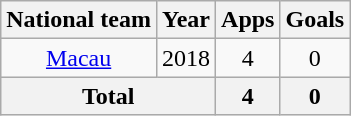<table class="wikitable" style="text-align:center">
<tr>
<th>National team</th>
<th>Year</th>
<th>Apps</th>
<th>Goals</th>
</tr>
<tr>
<td><a href='#'>Macau</a></td>
<td>2018</td>
<td>4</td>
<td>0</td>
</tr>
<tr>
<th colspan=2>Total</th>
<th>4</th>
<th>0</th>
</tr>
</table>
